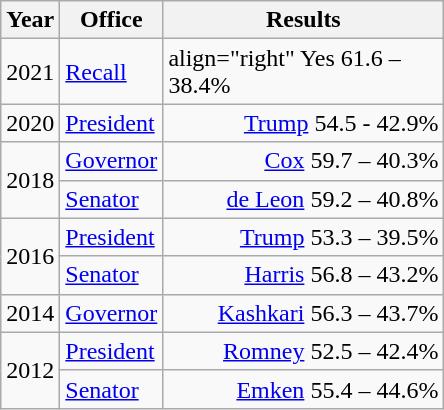<table class=wikitable>
<tr>
<th width="30">Year</th>
<th width="60">Office</th>
<th width="180">Results</th>
</tr>
<tr>
<td>2021</td>
<td><a href='#'>Recall</a></td>
<td>align="right"  Yes 61.6 – 38.4%</td>
</tr>
<tr>
<td rowspan="1">2020</td>
<td><a href='#'>President</a></td>
<td align="right" ><a href='#'>Trump</a> 54.5 - 42.9%</td>
</tr>
<tr>
<td rowspan="2">2018</td>
<td><a href='#'>Governor</a></td>
<td align="right" ><a href='#'>Cox</a> 59.7 – 40.3%</td>
</tr>
<tr>
<td><a href='#'>Senator</a></td>
<td align="right" ><a href='#'>de Leon</a> 59.2 – 40.8%</td>
</tr>
<tr>
<td rowspan="2">2016</td>
<td><a href='#'>President</a></td>
<td align="right" ><a href='#'>Trump</a> 53.3 – 39.5%</td>
</tr>
<tr>
<td><a href='#'>Senator</a></td>
<td align="right" ><a href='#'>Harris</a> 56.8 – 43.2%</td>
</tr>
<tr>
<td>2014</td>
<td><a href='#'>Governor</a></td>
<td align="right" ><a href='#'>Kashkari</a> 56.3 – 43.7%</td>
</tr>
<tr>
<td rowspan="2">2012</td>
<td><a href='#'>President</a></td>
<td align="right" ><a href='#'>Romney</a> 52.5 – 42.4%</td>
</tr>
<tr>
<td><a href='#'>Senator</a></td>
<td align="right" ><a href='#'>Emken</a> 55.4 – 44.6%</td>
</tr>
</table>
